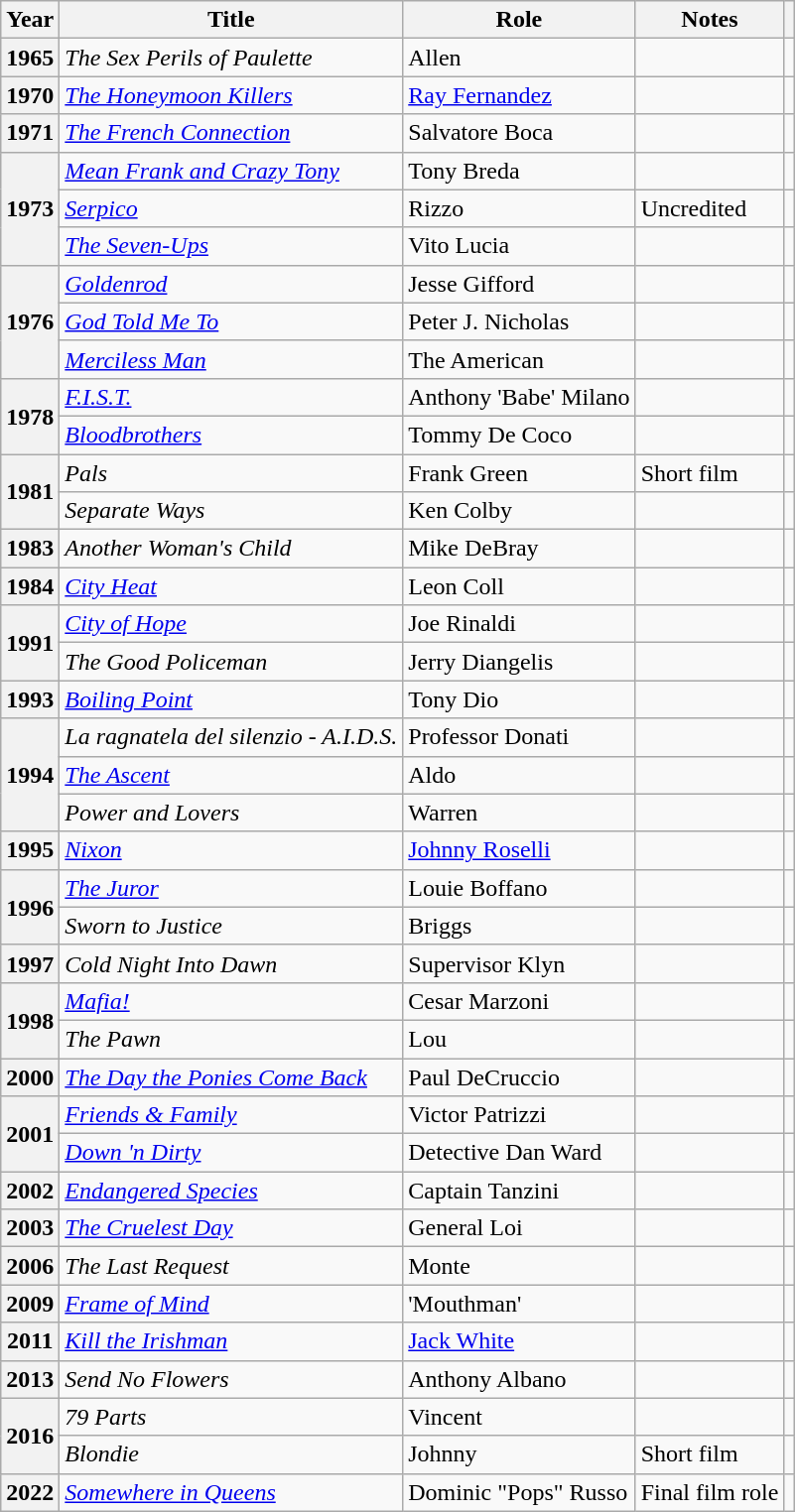<table class="wikitable plainrowheaders sortable" style="margin-right: 0;">
<tr>
<th scope="col">Year</th>
<th scope="col">Title</th>
<th scope="col">Role</th>
<th scope="col" class="unsortable">Notes</th>
<th scope="col" class="unsortable"></th>
</tr>
<tr>
<th scope="row">1965</th>
<td><em>The Sex Perils of Paulette</em></td>
<td>Allen</td>
<td></td>
<td align=center></td>
</tr>
<tr>
<th scope="row">1970</th>
<td><em><a href='#'>The Honeymoon Killers</a></em></td>
<td><a href='#'>Ray Fernandez</a></td>
<td></td>
<td align=center></td>
</tr>
<tr>
<th scope="row">1971</th>
<td><em><a href='#'>The French Connection</a></em></td>
<td>Salvatore Boca</td>
<td></td>
<td align=center></td>
</tr>
<tr>
<th rowspan="3" scope="row">1973</th>
<td><em><a href='#'>Mean Frank and Crazy Tony</a></em></td>
<td>Tony Breda</td>
<td></td>
<td align=center></td>
</tr>
<tr>
<td><em><a href='#'>Serpico</a></em></td>
<td>Rizzo</td>
<td>Uncredited</td>
<td align="center"></td>
</tr>
<tr>
<td><em><a href='#'>The Seven-Ups</a></em></td>
<td>Vito Lucia</td>
<td></td>
<td align="center"></td>
</tr>
<tr>
<th rowspan="3" scope="row">1976</th>
<td><em><a href='#'>Goldenrod</a></em></td>
<td>Jesse Gifford</td>
<td></td>
<td align="center"></td>
</tr>
<tr>
<td><em><a href='#'>God Told Me To</a></em></td>
<td>Peter J. Nicholas</td>
<td></td>
<td align="center"></td>
</tr>
<tr>
<td><em><a href='#'>Merciless Man</a></em></td>
<td>The American</td>
<td></td>
<td align="center"></td>
</tr>
<tr>
<th rowspan="2" scope="row">1978</th>
<td><em><a href='#'>F.I.S.T.</a></em></td>
<td>Anthony 'Babe' Milano</td>
<td></td>
<td align="center"></td>
</tr>
<tr>
<td><em><a href='#'>Bloodbrothers</a></em></td>
<td>Tommy De Coco</td>
<td></td>
<td align="center"></td>
</tr>
<tr>
<th rowspan="2" scope="row">1981</th>
<td><em>Pals</em></td>
<td>Frank Green</td>
<td>Short film</td>
<td align="center"></td>
</tr>
<tr>
<td><em>Separate Ways</em></td>
<td>Ken Colby</td>
<td></td>
<td align="center"></td>
</tr>
<tr>
<th scope="row">1983</th>
<td><em>Another Woman's Child</em></td>
<td>Mike DeBray</td>
<td></td>
<td align=center></td>
</tr>
<tr>
<th scope="row">1984</th>
<td><em><a href='#'>City Heat</a></em></td>
<td>Leon Coll</td>
<td></td>
<td align=center></td>
</tr>
<tr>
<th rowspan="2" scope="row">1991</th>
<td><em><a href='#'>City of Hope</a></em></td>
<td>Joe Rinaldi</td>
<td></td>
<td align="center"></td>
</tr>
<tr>
<td><em>The Good Policeman</em></td>
<td>Jerry Diangelis</td>
<td></td>
<td align="center"></td>
</tr>
<tr>
<th scope="row">1993</th>
<td><em><a href='#'>Boiling Point</a></em></td>
<td>Tony Dio</td>
<td></td>
<td align=center></td>
</tr>
<tr>
<th rowspan="3" scope="row">1994</th>
<td><em>La ragnatela del silenzio - A.I.D.S.</em></td>
<td>Professor Donati</td>
<td></td>
<td align=center></td>
</tr>
<tr>
<td><em><a href='#'>The Ascent</a></em></td>
<td>Aldo</td>
<td></td>
<td align=center></td>
</tr>
<tr>
<td><em>Power and Lovers</em></td>
<td>Warren</td>
<td></td>
<td align=center></td>
</tr>
<tr>
<th scope="row">1995</th>
<td><em><a href='#'>Nixon</a></em></td>
<td><a href='#'>Johnny Roselli</a></td>
<td></td>
<td align=center></td>
</tr>
<tr>
<th rowspan="2" scope="row">1996</th>
<td><em><a href='#'>The Juror</a></em></td>
<td>Louie Boffano</td>
<td></td>
<td align=center></td>
</tr>
<tr>
<td><em>Sworn to Justice</em></td>
<td>Briggs</td>
<td></td>
<td align=center></td>
</tr>
<tr>
<th scope="row">1997</th>
<td><em>Cold Night Into Dawn</em></td>
<td>Supervisor Klyn</td>
<td></td>
<td align=center></td>
</tr>
<tr>
<th rowspan="2" scope="row">1998</th>
<td><em><a href='#'>Mafia!</a></em></td>
<td>Cesar Marzoni</td>
<td></td>
<td align="center"></td>
</tr>
<tr>
<td><em>The Pawn</em></td>
<td>Lou</td>
<td></td>
<td align="center"></td>
</tr>
<tr>
<th scope="row">2000</th>
<td><em><a href='#'>The Day the Ponies Come Back</a></em></td>
<td>Paul DeCruccio</td>
<td></td>
<td align=center></td>
</tr>
<tr>
<th rowspan="2" scope="row">2001</th>
<td><em><a href='#'>Friends & Family</a></em></td>
<td>Victor Patrizzi</td>
<td></td>
<td align=center></td>
</tr>
<tr>
<td><em><a href='#'>Down 'n Dirty</a></em></td>
<td>Detective Dan Ward</td>
<td></td>
<td align=center></td>
</tr>
<tr>
<th scope="row">2002</th>
<td><em><a href='#'>Endangered Species</a></em></td>
<td>Captain Tanzini</td>
<td></td>
<td align=center></td>
</tr>
<tr>
<th scope="row">2003</th>
<td><em><a href='#'>The Cruelest Day</a></em></td>
<td>General Loi</td>
<td></td>
<td align="center"></td>
</tr>
<tr>
<th scope="row">2006</th>
<td><em>The Last Request</em></td>
<td>Monte</td>
<td></td>
<td align=center></td>
</tr>
<tr>
<th scope="row">2009</th>
<td><em><a href='#'>Frame of Mind</a></em></td>
<td>'Mouthman'</td>
<td></td>
<td align=center></td>
</tr>
<tr>
<th scope="row">2011</th>
<td><em><a href='#'>Kill the Irishman</a></em></td>
<td><a href='#'>Jack White</a></td>
<td></td>
<td align=center></td>
</tr>
<tr>
<th scope="row">2013</th>
<td><em>Send No Flowers</em></td>
<td>Anthony Albano</td>
<td></td>
<td align=center></td>
</tr>
<tr>
<th rowspan="2" scope="row">2016</th>
<td><em>79 Parts</em></td>
<td>Vincent</td>
<td></td>
<td align=center></td>
</tr>
<tr>
<td><em>Blondie</em></td>
<td>Johnny</td>
<td>Short film</td>
<td align=center></td>
</tr>
<tr>
<th scope="row">2022</th>
<td><em><a href='#'>Somewhere in Queens</a></em></td>
<td>Dominic "Pops" Russo</td>
<td>Final film role</td>
<td align=center></td>
</tr>
</table>
